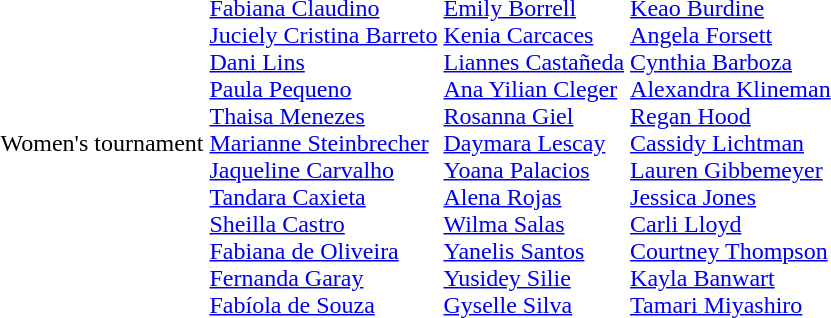<table>
<tr>
<td>Women's tournament</td>
<td><br><a href='#'>Fabiana Claudino</a><br><a href='#'>Juciely Cristina Barreto</a><br><a href='#'>Dani Lins</a><br><a href='#'>Paula Pequeno</a><br><a href='#'>Thaisa Menezes</a><br><a href='#'>Marianne Steinbrecher</a><br><a href='#'>Jaqueline Carvalho</a><br><a href='#'>Tandara Caxieta</a><br><a href='#'>Sheilla Castro</a><br><a href='#'>Fabiana de Oliveira</a><br><a href='#'>Fernanda Garay</a><br><a href='#'>Fabíola de Souza</a></td>
<td><br><a href='#'>Emily Borrell</a><br><a href='#'>Kenia Carcaces</a><br><a href='#'>Liannes Castañeda</a><br><a href='#'>Ana Yilian Cleger</a><br><a href='#'>Rosanna Giel</a><br><a href='#'>Daymara Lescay</a><br><a href='#'>Yoana Palacios</a><br><a href='#'>Alena Rojas</a><br><a href='#'>Wilma Salas</a><br><a href='#'>Yanelis Santos</a><br><a href='#'>Yusidey Silie</a><br><a href='#'>Gyselle Silva</a></td>
<td><br><a href='#'>Keao Burdine</a><br><a href='#'>Angela Forsett</a><br><a href='#'>Cynthia Barboza</a><br><a href='#'>Alexandra Klineman</a><br><a href='#'>Regan Hood</a><br><a href='#'>Cassidy Lichtman</a><br><a href='#'>Lauren Gibbemeyer</a><br><a href='#'>Jessica Jones</a><br><a href='#'>Carli Lloyd</a><br><a href='#'>Courtney Thompson</a><br><a href='#'>Kayla Banwart</a><br><a href='#'>Tamari Miyashiro</a></td>
</tr>
</table>
